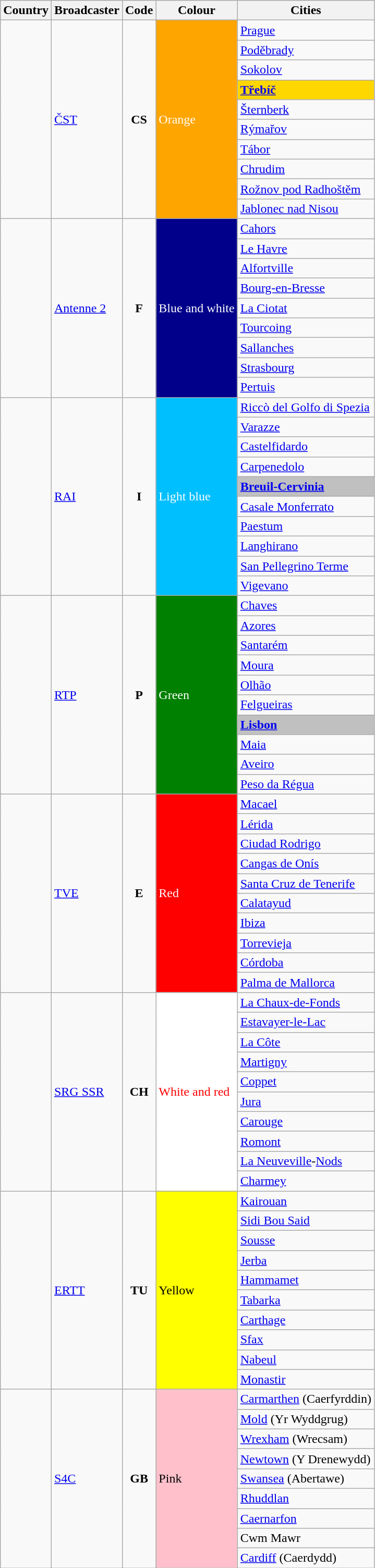<table class="wikitable sortable">
<tr>
<th>Country</th>
<th>Broadcaster</th>
<th>Code</th>
<th>Colour</th>
<th>Cities</th>
</tr>
<tr>
<td rowspan=10></td>
<td rowspan=10><a href='#'>ČST</a></td>
<td rowspan=10 align="center"><strong>CS</strong></td>
<td rowspan=10 style="background:orange; color: white">Orange</td>
<td><a href='#'>Prague</a></td>
</tr>
<tr>
<td><a href='#'>Poděbrady</a></td>
</tr>
<tr>
<td><a href='#'>Sokolov</a></td>
</tr>
<tr>
<td style="font-weight:bold; background:gold;"><a href='#'>Třebíč</a></td>
</tr>
<tr>
<td><a href='#'>Šternberk</a></td>
</tr>
<tr>
<td><a href='#'>Rýmařov</a></td>
</tr>
<tr>
<td><a href='#'>Tábor</a></td>
</tr>
<tr>
<td><a href='#'>Chrudim</a></td>
</tr>
<tr>
<td><a href='#'>Rožnov pod Radhoštěm</a></td>
</tr>
<tr>
<td><a href='#'>Jablonec nad Nisou</a></td>
</tr>
<tr>
<td rowspan=9></td>
<td rowspan=9><a href='#'>Antenne 2</a></td>
<td rowspan=9 align="center"><strong>F</strong></td>
<td rowspan=9 style="background:darkblue; color: white">Blue and white</td>
<td><a href='#'>Cahors</a></td>
</tr>
<tr>
<td><a href='#'>Le Havre</a></td>
</tr>
<tr>
<td><a href='#'>Alfortville</a></td>
</tr>
<tr>
<td><a href='#'>Bourg-en-Bresse</a></td>
</tr>
<tr>
<td><a href='#'>La Ciotat</a></td>
</tr>
<tr>
<td><a href='#'>Tourcoing</a></td>
</tr>
<tr>
<td><a href='#'>Sallanches</a></td>
</tr>
<tr>
<td><a href='#'>Strasbourg</a></td>
</tr>
<tr>
<td><a href='#'>Pertuis</a></td>
</tr>
<tr>
<td rowspan=10></td>
<td rowspan=10><a href='#'>RAI</a></td>
<td rowspan=10 align="center"><strong>I</strong></td>
<td rowspan=10 style="background:deepskyblue; color: white">Light blue</td>
<td><a href='#'>Riccò del Golfo di Spezia</a></td>
</tr>
<tr>
<td><a href='#'>Varazze</a></td>
</tr>
<tr>
<td><a href='#'>Castelfidardo</a></td>
</tr>
<tr>
<td><a href='#'>Carpenedolo</a></td>
</tr>
<tr>
<td style="font-weight:bold; background:silver;"><a href='#'>Breuil-Cervinia</a></td>
</tr>
<tr>
<td><a href='#'>Casale Monferrato</a></td>
</tr>
<tr>
<td><a href='#'>Paestum</a></td>
</tr>
<tr>
<td><a href='#'>Langhirano</a></td>
</tr>
<tr>
<td><a href='#'>San Pellegrino Terme</a></td>
</tr>
<tr>
<td><a href='#'>Vigevano</a></td>
</tr>
<tr>
<td rowspan=10></td>
<td rowspan=10><a href='#'>RTP</a></td>
<td rowspan=10 align="center"><strong>P</strong></td>
<td rowspan=10 style="background:green; color: white">Green</td>
<td><a href='#'>Chaves</a></td>
</tr>
<tr>
<td><a href='#'>Azores</a></td>
</tr>
<tr>
<td><a href='#'>Santarém</a></td>
</tr>
<tr>
<td><a href='#'>Moura</a></td>
</tr>
<tr>
<td><a href='#'>Olhão</a></td>
</tr>
<tr>
<td><a href='#'>Felgueiras</a></td>
</tr>
<tr>
<td style="font-weight:bold; background:silver;"><a href='#'>Lisbon</a></td>
</tr>
<tr>
<td><a href='#'>Maia</a></td>
</tr>
<tr>
<td><a href='#'>Aveiro</a></td>
</tr>
<tr>
<td><a href='#'>Peso da Régua</a></td>
</tr>
<tr>
<td rowspan=10></td>
<td rowspan=10><a href='#'>TVE</a></td>
<td rowspan=10 align="center"><strong>E</strong></td>
<td rowspan=10 style="background:red; color: white">Red</td>
<td><a href='#'>Macael</a></td>
</tr>
<tr>
<td><a href='#'>Lérida</a></td>
</tr>
<tr>
<td><a href='#'>Ciudad Rodrigo</a></td>
</tr>
<tr>
<td><a href='#'>Cangas de Onís</a></td>
</tr>
<tr>
<td><a href='#'>Santa Cruz de Tenerife</a></td>
</tr>
<tr>
<td><a href='#'>Calatayud</a></td>
</tr>
<tr>
<td><a href='#'>Ibiza</a></td>
</tr>
<tr>
<td><a href='#'>Torrevieja</a></td>
</tr>
<tr>
<td><a href='#'>Córdoba</a></td>
</tr>
<tr>
<td><a href='#'>Palma de Mallorca</a></td>
</tr>
<tr>
<td rowspan=10></td>
<td rowspan=10><a href='#'>SRG SSR</a></td>
<td rowspan=10 align="center"><strong>CH</strong></td>
<td rowspan=10 style="background:white; color: red">White and red</td>
<td><a href='#'>La Chaux-de-Fonds</a></td>
</tr>
<tr>
<td><a href='#'>Estavayer-le-Lac</a></td>
</tr>
<tr>
<td><a href='#'>La Côte</a></td>
</tr>
<tr>
<td><a href='#'>Martigny</a></td>
</tr>
<tr>
<td><a href='#'>Coppet</a></td>
</tr>
<tr>
<td><a href='#'>Jura</a></td>
</tr>
<tr>
<td><a href='#'>Carouge</a></td>
</tr>
<tr>
<td><a href='#'>Romont</a></td>
</tr>
<tr>
<td><a href='#'>La Neuveville</a>-<a href='#'>Nods</a></td>
</tr>
<tr>
<td><a href='#'>Charmey</a></td>
</tr>
<tr>
<td rowspan=10></td>
<td rowspan=10><a href='#'>ERTT</a></td>
<td rowspan=10 align="center"><strong>TU</strong></td>
<td rowspan=10 style="background:yellow; color: black">Yellow</td>
<td><a href='#'>Kairouan</a></td>
</tr>
<tr>
<td><a href='#'>Sidi Bou Said</a></td>
</tr>
<tr>
<td><a href='#'>Sousse</a></td>
</tr>
<tr>
<td><a href='#'>Jerba</a></td>
</tr>
<tr>
<td><a href='#'>Hammamet</a></td>
</tr>
<tr>
<td><a href='#'>Tabarka</a></td>
</tr>
<tr>
<td><a href='#'>Carthage</a></td>
</tr>
<tr>
<td><a href='#'>Sfax</a></td>
</tr>
<tr>
<td><a href='#'>Nabeul</a></td>
</tr>
<tr>
<td><a href='#'>Monastir</a></td>
</tr>
<tr>
<td rowspan=9></td>
<td rowspan=9><a href='#'>S4C</a></td>
<td rowspan=9 align="center"><strong>GB</strong></td>
<td rowspan=9 style="background:pink; color: black">Pink</td>
<td><a href='#'>Carmarthen</a> (Caerfyrddin)</td>
</tr>
<tr>
<td><a href='#'>Mold</a> (Yr Wyddgrug)</td>
</tr>
<tr>
<td><a href='#'>Wrexham</a> (Wrecsam)</td>
</tr>
<tr>
<td><a href='#'>Newtown</a> (Y Drenewydd)</td>
</tr>
<tr>
<td><a href='#'>Swansea</a> (Abertawe)</td>
</tr>
<tr>
<td><a href='#'>Rhuddlan</a></td>
</tr>
<tr>
<td><a href='#'>Caernarfon</a></td>
</tr>
<tr>
<td>Cwm Mawr</td>
</tr>
<tr>
<td><a href='#'>Cardiff</a> (Caerdydd)</td>
</tr>
</table>
